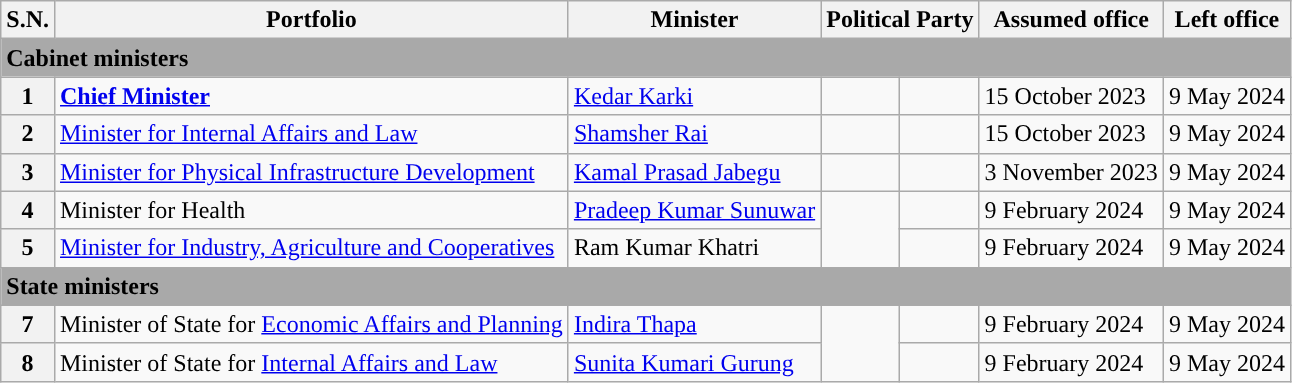<table class="wikitable">
<tr>
<th>S.N.</th>
<th>Portfolio</th>
<th>Minister<br></th>
<th colspan="2">Political Party</th>
<th>Assumed office</th>
<th>Left office</th>
</tr>
<tr>
<td colspan="7" bgcolor="darkgrey"><strong>Cabinet ministers</strong></td>
</tr>
<tr>
<th>1</th>
<td><strong><a href='#'>Chief Minister</a><br></strong></td>
<td><a href='#'>Kedar Karki</a><br></td>
<td></td>
<td></td>
<td>15 October 2023</td>
<td>9 May 2024</td>
</tr>
<tr>
<th>2</th>
<td><a href='#'>Minister for Internal Affairs and Law</a></td>
<td><a href='#'>Shamsher Rai</a><br></td>
<td></td>
<td></td>
<td>15 October 2023</td>
<td>9 May 2024</td>
</tr>
<tr>
<th>3</th>
<td><a href='#'>Minister for Physical Infrastructure Development</a></td>
<td><a href='#'>Kamal Prasad Jabegu</a><br></td>
<td></td>
<td></td>
<td>3 November 2023</td>
<td>9 May 2024</td>
</tr>
<tr>
<th>4</th>
<td>Minister for Health</td>
<td><a href='#'>Pradeep Kumar Sunuwar</a><br></td>
<td rowspan="2"></td>
<td></td>
<td>9 February 2024</td>
<td>9 May 2024</td>
</tr>
<tr>
<th>5</th>
<td><a href='#'>Minister for Industry, Agriculture and Cooperatives</a></td>
<td>Ram Kumar Khatri<br></td>
<td></td>
<td>9 February 2024</td>
<td>9 May 2024</td>
</tr>
<tr>
<td colspan="7" bgcolor="darkgrey"><strong>State ministers</strong></td>
</tr>
<tr>
<th>7</th>
<td>Minister of State for <a href='#'>Economic Affairs and Planning</a></td>
<td><a href='#'>Indira Thapa</a><br></td>
<td rowspan="2"></td>
<td></td>
<td>9 February 2024</td>
<td>9 May 2024</td>
</tr>
<tr>
<th>8</th>
<td>Minister of State for <a href='#'>Internal Affairs and Law</a></td>
<td><a href='#'>Sunita Kumari Gurung</a><br></td>
<td></td>
<td>9 February 2024</td>
<td>9 May 2024</td>
</tr>
</table>
